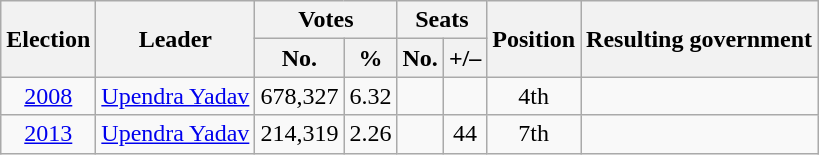<table class=wikitable style=text-align:center>
<tr>
<th rowspan="2">Election</th>
<th rowspan="2">Leader</th>
<th colspan="2">Votes</th>
<th colspan="2">Seats</th>
<th rowspan="2">Position</th>
<th rowspan="2">Resulting government</th>
</tr>
<tr>
<th>No.</th>
<th>%</th>
<th>No.</th>
<th>+/–</th>
</tr>
<tr>
<td><a href='#'>2008</a></td>
<td><a href='#'>Upendra Yadav</a></td>
<td>678,327</td>
<td>6.32</td>
<td></td>
<td></td>
<td>4th</td>
<td></td>
</tr>
<tr>
<td><a href='#'>2013</a></td>
<td><a href='#'>Upendra Yadav</a></td>
<td>214,319</td>
<td>2.26</td>
<td></td>
<td> 44</td>
<td> 7th</td>
<td></td>
</tr>
</table>
